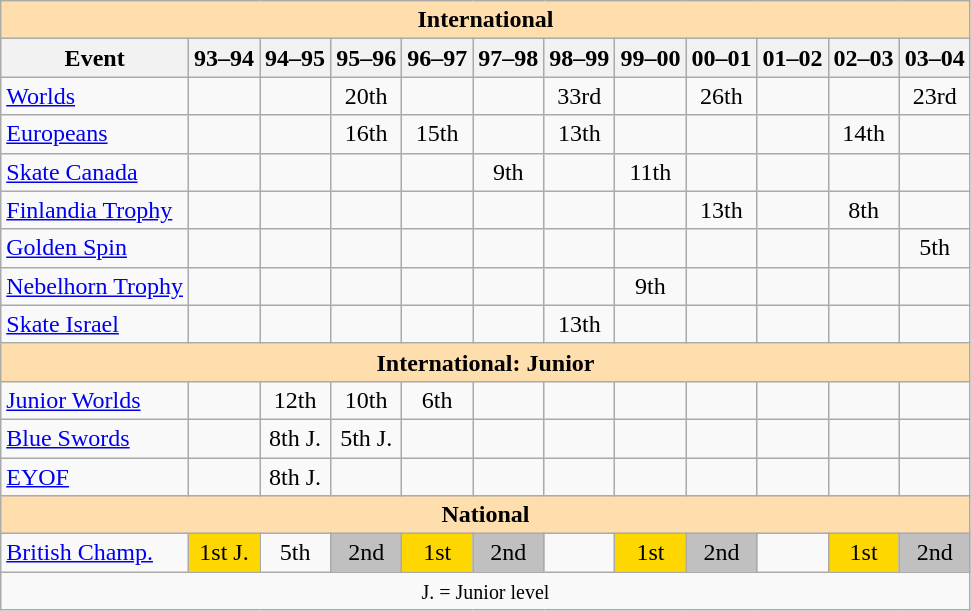<table class="wikitable" style="text-align:center">
<tr>
<th style="background-color: #ffdead; " colspan=12 align=center>International</th>
</tr>
<tr>
<th>Event</th>
<th>93–94</th>
<th>94–95</th>
<th>95–96</th>
<th>96–97</th>
<th>97–98</th>
<th>98–99</th>
<th>99–00</th>
<th>00–01</th>
<th>01–02</th>
<th>02–03</th>
<th>03–04</th>
</tr>
<tr>
<td align=left><a href='#'>Worlds</a></td>
<td></td>
<td></td>
<td>20th</td>
<td></td>
<td></td>
<td>33rd</td>
<td></td>
<td>26th</td>
<td></td>
<td></td>
<td>23rd</td>
</tr>
<tr>
<td align=left><a href='#'>Europeans</a></td>
<td></td>
<td></td>
<td>16th</td>
<td>15th</td>
<td></td>
<td>13th</td>
<td></td>
<td></td>
<td></td>
<td>14th</td>
<td></td>
</tr>
<tr>
<td align=left> <a href='#'>Skate Canada</a></td>
<td></td>
<td></td>
<td></td>
<td></td>
<td>9th</td>
<td></td>
<td>11th</td>
<td></td>
<td></td>
<td></td>
<td></td>
</tr>
<tr>
<td align=left><a href='#'>Finlandia Trophy</a></td>
<td></td>
<td></td>
<td></td>
<td></td>
<td></td>
<td></td>
<td></td>
<td>13th</td>
<td></td>
<td>8th</td>
<td></td>
</tr>
<tr>
<td align=left><a href='#'>Golden Spin</a></td>
<td></td>
<td></td>
<td></td>
<td></td>
<td></td>
<td></td>
<td></td>
<td></td>
<td></td>
<td></td>
<td>5th</td>
</tr>
<tr>
<td align=left><a href='#'>Nebelhorn Trophy</a></td>
<td></td>
<td></td>
<td></td>
<td></td>
<td></td>
<td></td>
<td>9th</td>
<td></td>
<td></td>
<td></td>
<td></td>
</tr>
<tr>
<td align=left><a href='#'>Skate Israel</a></td>
<td></td>
<td></td>
<td></td>
<td></td>
<td></td>
<td>13th</td>
<td></td>
<td></td>
<td></td>
<td></td>
<td></td>
</tr>
<tr>
<th style="background-color: #ffdead; " colspan=12 align=center>International: Junior</th>
</tr>
<tr>
<td align=left><a href='#'>Junior Worlds</a></td>
<td></td>
<td>12th</td>
<td>10th</td>
<td>6th</td>
<td></td>
<td></td>
<td></td>
<td></td>
<td></td>
<td></td>
<td></td>
</tr>
<tr>
<td align=left><a href='#'>Blue Swords</a></td>
<td></td>
<td>8th J.</td>
<td>5th J.</td>
<td></td>
<td></td>
<td></td>
<td></td>
<td></td>
<td></td>
<td></td>
<td></td>
</tr>
<tr>
<td align=left><a href='#'>EYOF</a></td>
<td></td>
<td>8th J.</td>
<td></td>
<td></td>
<td></td>
<td></td>
<td></td>
<td></td>
<td></td>
<td></td>
<td></td>
</tr>
<tr>
<th style="background-color: #ffdead; " colspan=12 align=center>National</th>
</tr>
<tr>
<td align=left><a href='#'>British Champ.</a></td>
<td bgcolor=gold>1st J.</td>
<td>5th</td>
<td bgcolor=silver>2nd</td>
<td bgcolor=gold>1st</td>
<td bgcolor=silver>2nd</td>
<td></td>
<td bgcolor=gold>1st</td>
<td bgcolor=silver>2nd</td>
<td></td>
<td bgcolor=gold>1st</td>
<td bgcolor=silver>2nd</td>
</tr>
<tr>
<td colspan=12 align=center><small> J. = Junior level </small></td>
</tr>
</table>
